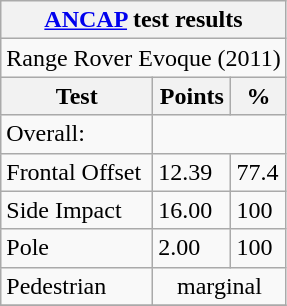<table class="wikitable">
<tr>
<th colspan="3"><a href='#'>ANCAP</a> test results</th>
</tr>
<tr>
<td colspan="3" style="text-align:center;">Range Rover Evoque (2011)</td>
</tr>
<tr>
<th>Test</th>
<th>Points</th>
<th>%</th>
</tr>
<tr>
<td>Overall:</td>
<td colspan=2 style="text-align:center;"></td>
</tr>
<tr>
<td>Frontal Offset</td>
<td>12.39</td>
<td>77.4</td>
</tr>
<tr>
<td>Side Impact</td>
<td>16.00</td>
<td>100</td>
</tr>
<tr>
<td>Pole</td>
<td>2.00</td>
<td>100</td>
</tr>
<tr>
<td>Pedestrian</td>
<td colspan=2 style="text-align:center;">marginal</td>
</tr>
<tr>
</tr>
</table>
